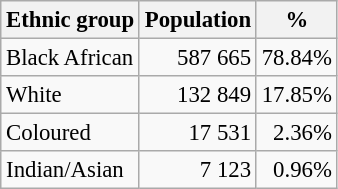<table class="wikitable" style="font-size: 95%; text-align: right">
<tr>
<th>Ethnic group</th>
<th>Population</th>
<th>%</th>
</tr>
<tr>
<td align=left>Black African</td>
<td>587 665</td>
<td>78.84%</td>
</tr>
<tr>
<td align=left>White</td>
<td>132 849</td>
<td>17.85%</td>
</tr>
<tr>
<td align=left>Coloured</td>
<td>17 531</td>
<td>2.36%</td>
</tr>
<tr>
<td align=left>Indian/Asian</td>
<td>7 123</td>
<td>0.96%</td>
</tr>
</table>
